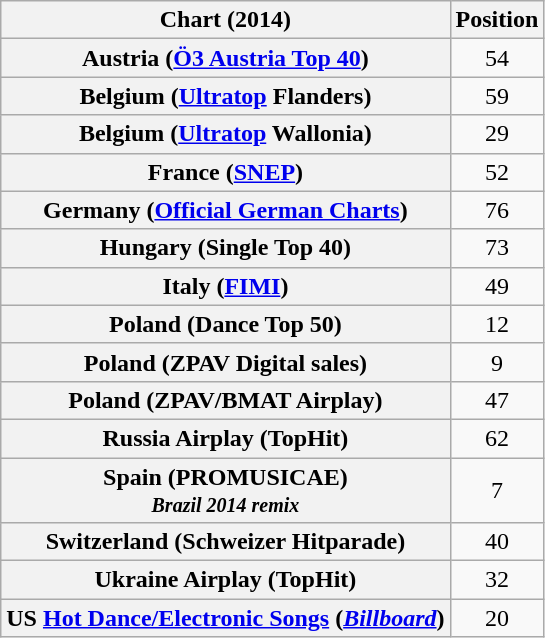<table class="wikitable plainrowheaders sortable">
<tr>
<th scope="col">Chart (2014)</th>
<th scope="col">Position</th>
</tr>
<tr>
<th scope="row">Austria (<a href='#'>Ö3 Austria Top 40</a>)</th>
<td style="text-align:center;">54</td>
</tr>
<tr>
<th scope="row">Belgium (<a href='#'>Ultratop</a> Flanders)</th>
<td align="center">59</td>
</tr>
<tr>
<th scope="row">Belgium (<a href='#'>Ultratop</a> Wallonia)</th>
<td align="center">29</td>
</tr>
<tr>
<th scope="row">France (<a href='#'>SNEP</a>)</th>
<td style="text-align:center;">52</td>
</tr>
<tr>
<th scope="row">Germany (<a href='#'>Official German Charts</a>)</th>
<td style="text-align:center;">76</td>
</tr>
<tr>
<th scope="row">Hungary (Single Top 40)</th>
<td style="text-align:center;">73</td>
</tr>
<tr>
<th scope="row">Italy (<a href='#'>FIMI</a>)</th>
<td style="text-align:center;">49</td>
</tr>
<tr>
<th scope="row">Poland (Dance Top 50)</th>
<td style="text-align:center;">12</td>
</tr>
<tr>
<th scope="row">Poland (ZPAV Digital sales)</th>
<td style="text-align:center;">9</td>
</tr>
<tr>
<th scope="row">Poland (ZPAV/BMAT Airplay)</th>
<td style="text-align:center;">47</td>
</tr>
<tr>
<th scope="row">Russia Airplay (TopHit)</th>
<td style="text-align:center;">62</td>
</tr>
<tr>
<th scope="row">Spain (PROMUSICAE)<br><small><em>Brazil 2014 remix</em></small></th>
<td style="text-align:center;">7</td>
</tr>
<tr>
<th scope="row">Switzerland (Schweizer Hitparade)</th>
<td align="center">40</td>
</tr>
<tr>
<th scope="row">Ukraine Airplay (TopHit)</th>
<td style="text-align:center;">32</td>
</tr>
<tr>
<th scope="row">US <a href='#'>Hot Dance/Electronic Songs</a> (<em><a href='#'>Billboard</a></em>)</th>
<td style="text-align:center;">20</td>
</tr>
</table>
